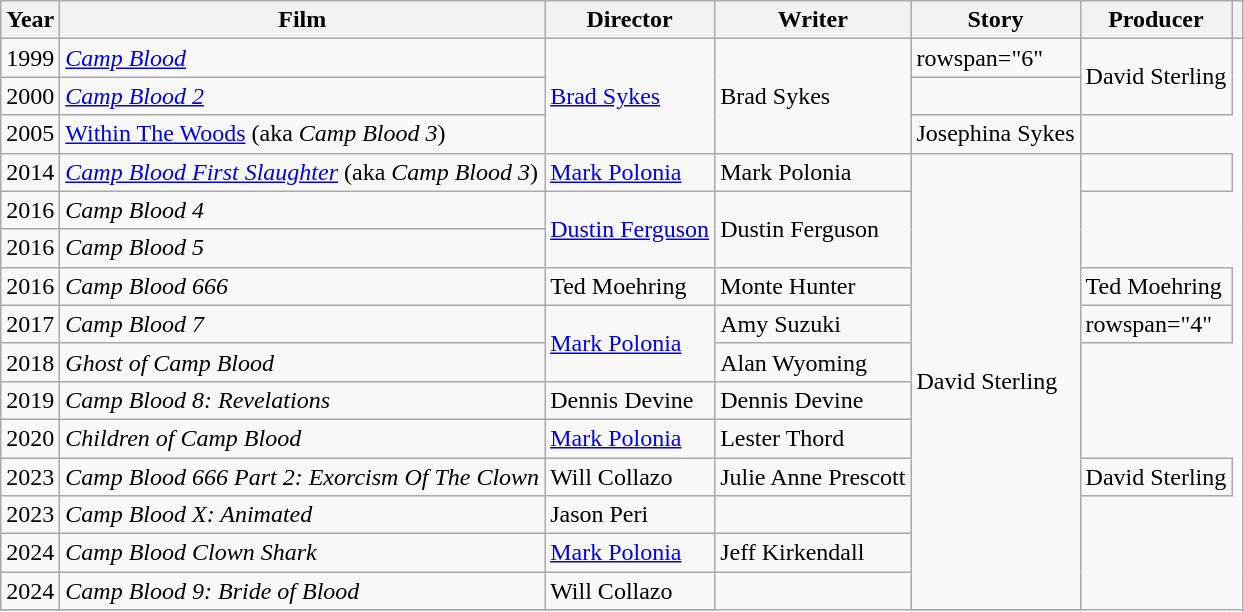<table class="wikitable sortable">
<tr>
<th>Year</th>
<th>Film</th>
<th>Director</th>
<th>Writer</th>
<th>Story</th>
<th>Producer</th>
<th class=unsortable></th>
</tr>
<tr>
<td>1999</td>
<td><em><a href='#'>Camp Blood</a></em></td>
<td rowspan="3"><a href='#'>Brad Sykes</a></td>
<td rowspan="3">Brad Sykes</td>
<td>rowspan="6" </td>
<td rowspan="2">David Sterling</td>
</tr>
<tr>
<td>2000</td>
<td><em><a href='#'>Camp Blood 2</a></em></td>
<td></td>
</tr>
<tr>
<td>2005</td>
<td><a href='#'>Within The Woods</a> (aka <em>Camp Blood 3</em>)</td>
<td>Josephina Sykes</td>
</tr>
<tr>
<td>2014</td>
<td><em><a href='#'>Camp Blood First Slaughter</a></em> (aka <em>Camp Blood 3</em>)</td>
<td><a href='#'>Mark Polonia</a></td>
<td>Mark Polonia</td>
<td rowspan="12">David Sterling</td>
<td></td>
</tr>
<tr>
<td>2016</td>
<td><em>Camp Blood 4</em></td>
<td rowspan="2"><a href='#'>Dustin Ferguson</a></td>
<td rowspan="2">Dustin Ferguson</td>
</tr>
<tr>
<td>2016</td>
<td><em>Camp Blood 5</em></td>
</tr>
<tr>
<td>2016</td>
<td><em>Camp Blood 666</em></td>
<td>Ted Moehring</td>
<td>Monte Hunter</td>
<td>Ted Moehring</td>
</tr>
<tr>
<td>2017</td>
<td><em>Camp Blood 7</em></td>
<td rowspan="2"><a href='#'>Mark Polonia</a></td>
<td>Amy Suzuki</td>
<td>rowspan="4" </td>
</tr>
<tr>
<td>2018</td>
<td><em>Ghost of Camp Blood</em></td>
<td>Alan Wyoming</td>
</tr>
<tr>
<td>2019</td>
<td><em>Camp Blood 8: Revelations</em></td>
<td>Dennis Devine</td>
<td>Dennis Devine</td>
</tr>
<tr>
<td>2020</td>
<td><em>Children of Camp Blood</em></td>
<td><a href='#'>Mark Polonia</a></td>
<td>Lester Thord</td>
</tr>
<tr>
<td>2023</td>
<td><em>Camp Blood 666 Part 2: Exorcism Of The Clown</em></td>
<td>Will Collazo</td>
<td>Julie Anne Prescott</td>
<td>David Sterling</td>
</tr>
<tr>
<td>2023</td>
<td><em>Camp Blood X: Animated</em></td>
<td>Jason Peri</td>
</tr>
<tr>
<td>2024</td>
<td><em>Camp Blood Clown Shark</em></td>
<td><a href='#'>Mark Polonia</a></td>
<td>Jeff Kirkendall</td>
</tr>
<tr>
<td>2024</td>
<td><em>Camp Blood 9: Bride of Blood</em></td>
<td>Will Collazo</td>
</tr>
<tr>
</tr>
</table>
